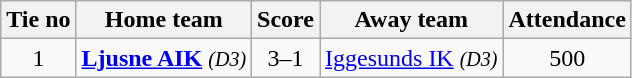<table class="wikitable" style="text-align:center">
<tr>
<th style= width="40px">Tie no</th>
<th style= width="150px">Home team</th>
<th style= width="60px">Score</th>
<th style= width="150px">Away team</th>
<th style= width="30px">Attendance</th>
</tr>
<tr>
<td>1</td>
<td><strong><a href='#'>Ljusne AIK</a></strong> <em><small>(D3)</small></em></td>
<td>3–1</td>
<td><a href='#'>Iggesunds IK</a> <em><small>(D3)</small></em></td>
<td>500</td>
</tr>
</table>
